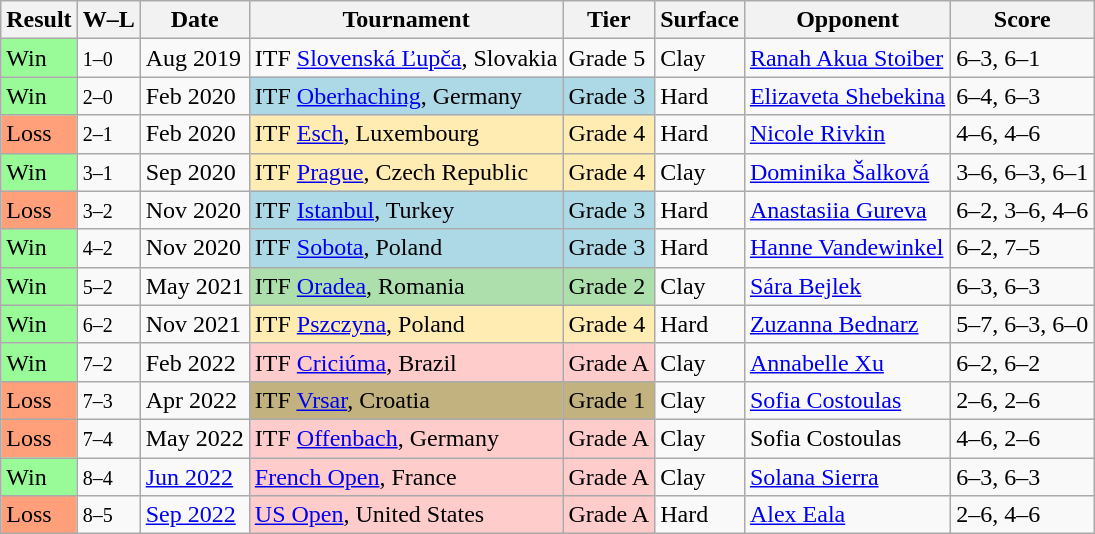<table class="sortable wikitable">
<tr>
<th>Result</th>
<th class="unsortable">W–L</th>
<th>Date</th>
<th>Tournament</th>
<th>Tier</th>
<th>Surface</th>
<th>Opponent</th>
<th class="unsortable">Score</th>
</tr>
<tr>
<td bgcolor=98FB98>Win</td>
<td><small>1–0</small></td>
<td>Aug 2019</td>
<td>ITF <a href='#'>Slovenská Ľupča</a>, Slovakia</td>
<td>Grade 5</td>
<td>Clay</td>
<td> <a href='#'>Ranah Akua Stoiber</a></td>
<td>6–3, 6–1</td>
</tr>
<tr>
<td bgcolor=98FB98>Win</td>
<td><small>2–0</small></td>
<td>Feb 2020</td>
<td bgcolor=lightblue>ITF <a href='#'>Oberhaching</a>, Germany</td>
<td bgcolor=lightblue>Grade 3</td>
<td>Hard</td>
<td> <a href='#'>Elizaveta Shebekina</a></td>
<td>6–4, 6–3</td>
</tr>
<tr>
<td bgcolor=ffa07a>Loss</td>
<td><small>2–1</small></td>
<td>Feb 2020</td>
<td bgcolor=#ffecb2>ITF <a href='#'>Esch</a>, Luxembourg</td>
<td bgcolor=#ffecb2>Grade 4</td>
<td>Hard</td>
<td> <a href='#'>Nicole Rivkin</a></td>
<td>4–6, 4–6</td>
</tr>
<tr>
<td bgcolor=98FB98>Win</td>
<td><small>3–1</small></td>
<td>Sep 2020</td>
<td bgcolor=#ffecb2>ITF <a href='#'>Prague</a>, Czech Republic</td>
<td bgcolor=#ffecb2>Grade 4</td>
<td>Clay</td>
<td> <a href='#'>Dominika Šalková</a></td>
<td>3–6, 6–3, 6–1</td>
</tr>
<tr>
<td bgcolor=ffa07a>Loss</td>
<td><small>3–2</small></td>
<td>Nov 2020</td>
<td bgcolor=lightblue>ITF <a href='#'>Istanbul</a>, Turkey</td>
<td bgcolor=lightblue>Grade 3</td>
<td>Hard</td>
<td> <a href='#'>Anastasiia Gureva</a></td>
<td>6–2, 3–6, 4–6</td>
</tr>
<tr>
<td bgcolor=98FB98>Win</td>
<td><small>4–2</small></td>
<td>Nov 2020</td>
<td bgcolor=lightblue>ITF <a href='#'>Sobota</a>, Poland</td>
<td bgcolor=lightblue>Grade 3</td>
<td>Hard</td>
<td> <a href='#'>Hanne Vandewinkel</a></td>
<td>6–2, 7–5</td>
</tr>
<tr>
<td bgcolor=98FB98>Win</td>
<td><small>5–2</small></td>
<td>May 2021</td>
<td bgcolor=#addfad>ITF <a href='#'>Oradea</a>, Romania</td>
<td bgcolor=#addfad>Grade 2</td>
<td>Clay</td>
<td> <a href='#'>Sára Bejlek</a></td>
<td>6–3, 6–3</td>
</tr>
<tr>
<td bgcolor=98FB98>Win</td>
<td><small>6–2</small></td>
<td>Nov 2021</td>
<td bgcolor=#ffecb2>ITF <a href='#'>Pszczyna</a>, Poland</td>
<td bgcolor=#ffecb2>Grade 4</td>
<td>Hard</td>
<td> <a href='#'>Zuzanna Bednarz</a></td>
<td>5–7, 6–3, 6–0</td>
</tr>
<tr>
<td bgcolor=98FB98>Win</td>
<td><small>7–2</small></td>
<td>Feb 2022</td>
<td bgcolor=#fcc>ITF <a href='#'>Criciúma</a>, Brazil</td>
<td bgcolor=#fcc>Grade A</td>
<td>Clay</td>
<td> <a href='#'>Annabelle Xu</a></td>
<td>6–2, 6–2</td>
</tr>
<tr>
<td bgcolor=ffa07a>Loss</td>
<td><small>7–3</small></td>
<td>Apr 2022</td>
<td bgcolor=#c2b280>ITF <a href='#'>Vrsar</a>, Croatia</td>
<td bgcolor=#c2b280>Grade 1</td>
<td>Clay</td>
<td> <a href='#'>Sofia Costoulas</a></td>
<td>2–6, 2–6</td>
</tr>
<tr>
<td bgcolor=ffa07a>Loss</td>
<td><small>7–4</small></td>
<td>May 2022</td>
<td bgcolor=#fcc>ITF <a href='#'>Offenbach</a>, Germany</td>
<td bgcolor=#fcc>Grade A</td>
<td>Clay</td>
<td> Sofia Costoulas</td>
<td>4–6, 2–6</td>
</tr>
<tr>
<td bgcolor=98FB98>Win</td>
<td><small>8–4</small></td>
<td><a href='#'>Jun 2022</a></td>
<td bgcolor=#fcc><a href='#'>French Open</a>, France</td>
<td bgcolor=#fcc>Grade A</td>
<td>Clay</td>
<td> <a href='#'>Solana Sierra</a></td>
<td>6–3, 6–3</td>
</tr>
<tr>
<td bgcolor=ffa07a>Loss</td>
<td><small>8–5</small></td>
<td><a href='#'>Sep 2022</a></td>
<td bgcolor=#fcc><a href='#'>US Open</a>, United States</td>
<td bgcolor=#fcc>Grade A</td>
<td>Hard</td>
<td> <a href='#'>Alex Eala</a></td>
<td>2–6, 4–6</td>
</tr>
</table>
